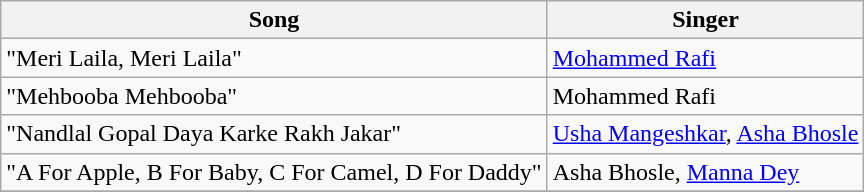<table class="wikitable">
<tr>
<th>Song</th>
<th>Singer</th>
</tr>
<tr>
<td>"Meri Laila, Meri Laila"</td>
<td><a href='#'>Mohammed Rafi</a></td>
</tr>
<tr>
<td>"Mehbooba Mehbooba"</td>
<td>Mohammed Rafi</td>
</tr>
<tr>
<td>"Nandlal Gopal Daya Karke Rakh Jakar"</td>
<td><a href='#'>Usha Mangeshkar</a>, <a href='#'>Asha Bhosle</a></td>
</tr>
<tr>
<td>"A For Apple, B For Baby, C For Camel, D For Daddy"</td>
<td>Asha Bhosle, <a href='#'>Manna Dey</a></td>
</tr>
<tr>
</tr>
</table>
